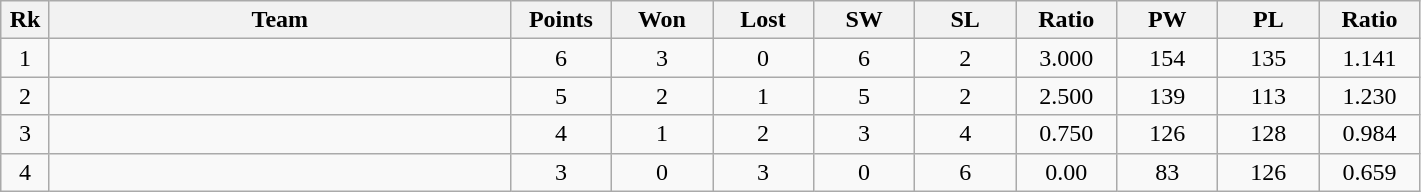<table class=wikitable style=text-align:center>
<tr>
<th width=25>Rk</th>
<th width=300>Team</th>
<th width=60>Points</th>
<th width=60>Won</th>
<th width=60>Lost</th>
<th width=60>SW</th>
<th width=60>SL</th>
<th width=60>Ratio</th>
<th width=60>PW</th>
<th width=60>PL</th>
<th width=60>Ratio</th>
</tr>
<tr>
<td>1</td>
<td></td>
<td>6</td>
<td>3</td>
<td>0</td>
<td>6</td>
<td>2</td>
<td>3.000</td>
<td>154</td>
<td>135</td>
<td>1.141</td>
</tr>
<tr>
<td>2</td>
<td></td>
<td>5</td>
<td>2</td>
<td>1</td>
<td>5</td>
<td>2</td>
<td>2.500</td>
<td>139</td>
<td>113</td>
<td>1.230</td>
</tr>
<tr>
<td>3</td>
<td></td>
<td>4</td>
<td>1</td>
<td>2</td>
<td>3</td>
<td>4</td>
<td>0.750</td>
<td>126</td>
<td>128</td>
<td>0.984</td>
</tr>
<tr>
<td>4</td>
<td></td>
<td>3</td>
<td>0</td>
<td>3</td>
<td>0</td>
<td>6</td>
<td>0.00</td>
<td>83</td>
<td>126</td>
<td>0.659</td>
</tr>
</table>
